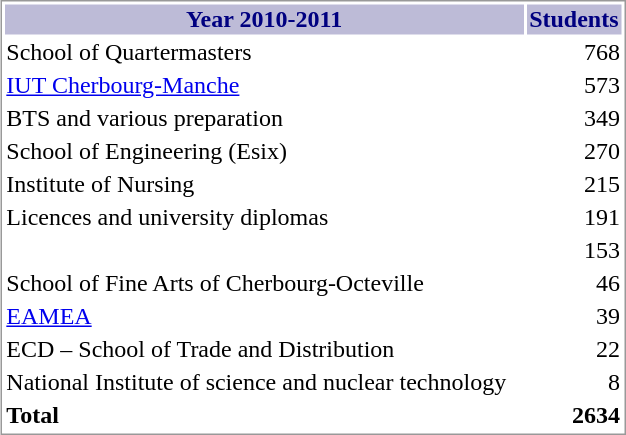<table border="0" align="right" style="border: 1px solid #999; margin: 1em; background-color:#FFFFFF" width="33%">
<tr align="center" style="background:#bdbbd7;color:#000080; text-align:center;padding:3px;">
<th>Year 2010-2011</th>
<th>Students</th>
</tr>
<tr>
<td>School of Quartermasters</td>
<td align=right>768</td>
</tr>
<tr>
<td><a href='#'>IUT Cherbourg-Manche</a></td>
<td align=right>573</td>
</tr>
<tr>
<td>BTS and various preparation</td>
<td align=right>349</td>
</tr>
<tr>
<td>School of Engineering (Esix)</td>
<td align=right>270</td>
</tr>
<tr>
<td>Institute of Nursing</td>
<td align=right>215</td>
</tr>
<tr>
<td>Licences and university diplomas</td>
<td align=right>191</td>
</tr>
<tr>
<td></td>
<td align=right>153</td>
</tr>
<tr>
<td>School of Fine Arts of Cherbourg-Octeville</td>
<td align=right>46</td>
</tr>
<tr>
<td><a href='#'>EAMEA</a></td>
<td align=right>39</td>
</tr>
<tr>
<td>ECD – School of Trade and Distribution</td>
<td align=right>22</td>
</tr>
<tr>
<td>National Institute of science and nuclear technology</td>
<td align=right>8</td>
</tr>
<tr>
<td><strong>Total</strong></td>
<td align=right><strong>2634</strong></td>
</tr>
</table>
